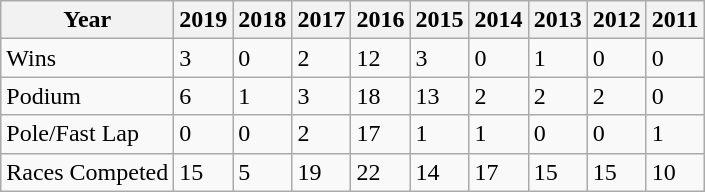<table class="wikitable">
<tr>
<th>Year</th>
<th>2019</th>
<th>2018</th>
<th>2017</th>
<th>2016</th>
<th>2015</th>
<th>2014</th>
<th>2013</th>
<th>2012</th>
<th>2011</th>
</tr>
<tr>
<td>Wins</td>
<td>3</td>
<td>0</td>
<td>2</td>
<td>12</td>
<td>3</td>
<td>0</td>
<td>1</td>
<td>0</td>
<td>0</td>
</tr>
<tr>
<td>Podium</td>
<td>6</td>
<td>1</td>
<td>3</td>
<td>18</td>
<td>13</td>
<td>2</td>
<td>2</td>
<td>2</td>
<td>0</td>
</tr>
<tr>
<td>Pole/Fast Lap</td>
<td>0</td>
<td>0</td>
<td>2</td>
<td>17</td>
<td>1</td>
<td>1</td>
<td>0</td>
<td>0</td>
<td>1</td>
</tr>
<tr>
<td>Races Competed</td>
<td>15</td>
<td>5</td>
<td>19</td>
<td>22</td>
<td>14</td>
<td>17</td>
<td>15</td>
<td>15</td>
<td>10</td>
</tr>
</table>
